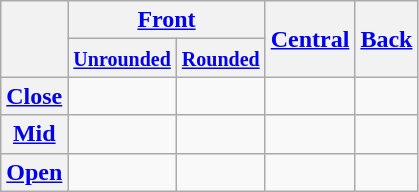<table class="wikitable">
<tr>
<th rowspan=2></th>
<th colspan=2><a href='#'>Front</a></th>
<th rowspan=2><a href='#'>Central</a></th>
<th rowspan=2><a href='#'>Back</a></th>
</tr>
<tr>
<th><small><a href='#'>Unrounded</a></small></th>
<th><small><a href='#'>Rounded</a></small></th>
</tr>
<tr align=center>
<th><a href='#'>Close</a></th>
<td><br></td>
<td><br></td>
<td></td>
<td><br></td>
</tr>
<tr align=center>
<th><a href='#'>Mid</a></th>
<td><br></td>
<td><br></td>
<td></td>
<td><br></td>
</tr>
<tr align=center>
<th><a href='#'>Open</a></th>
<td></td>
<td></td>
<td></td>
<td></td>
</tr>
</table>
